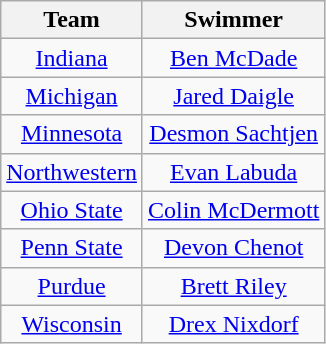<table class="wikitable sortable" style="text-align:center">
<tr>
<th>Team</th>
<th>Swimmer</th>
</tr>
<tr>
<td><a href='#'>Indiana</a></td>
<td><a href='#'>Ben McDade</a></td>
</tr>
<tr>
<td><a href='#'>Michigan</a></td>
<td><a href='#'>Jared Daigle</a></td>
</tr>
<tr>
<td><a href='#'>Minnesota</a></td>
<td><a href='#'>Desmon Sachtjen</a></td>
</tr>
<tr>
<td><a href='#'>Northwestern</a></td>
<td><a href='#'>Evan Labuda</a></td>
</tr>
<tr>
<td><a href='#'>Ohio State</a></td>
<td><a href='#'>Colin McDermott</a></td>
</tr>
<tr>
<td><a href='#'>Penn State</a></td>
<td><a href='#'>Devon Chenot</a></td>
</tr>
<tr>
<td><a href='#'>Purdue</a></td>
<td><a href='#'>Brett Riley</a></td>
</tr>
<tr>
<td><a href='#'>Wisconsin</a></td>
<td><a href='#'>Drex Nixdorf</a></td>
</tr>
</table>
